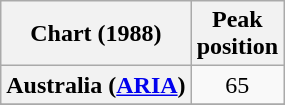<table class="wikitable sortable plainrowheaders" style="text-align:center">
<tr>
<th scope="col">Chart (1988)</th>
<th scope="col">Peak<br>position</th>
</tr>
<tr>
<th scope="row">Australia (<a href='#'>ARIA</a>)</th>
<td>65</td>
</tr>
<tr>
</tr>
<tr>
</tr>
</table>
